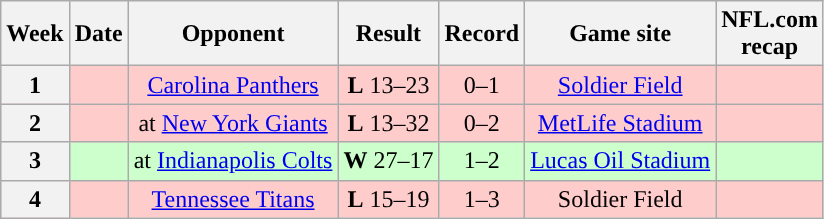<table class="wikitable" style="text-align:center">
<tr>
<th>Week</th>
<th>Date</th>
<th>Opponent</th>
<th>Result</th>
<th>Record</th>
<th>Game site</th>
<th>NFL.com<br>recap</th>
</tr>
<tr style="background:#fcc">
<th>1</th>
<td></td>
<td><a href='#'>Carolina Panthers</a></td>
<td><strong>L</strong> 13–23</td>
<td>0–1</td>
<td><a href='#'>Soldier Field</a></td>
<td></td>
</tr>
<tr style="background:#fcc">
<th>2</th>
<td></td>
<td>at <a href='#'>New York Giants</a></td>
<td><strong>L</strong> 13–32</td>
<td>0–2</td>
<td><a href='#'>MetLife Stadium</a></td>
<td></td>
</tr>
<tr style="background:#cfc">
<th>3</th>
<td></td>
<td>at <a href='#'>Indianapolis Colts</a></td>
<td><strong>W</strong> 27–17</td>
<td>1–2</td>
<td><a href='#'>Lucas Oil Stadium</a></td>
<td></td>
</tr>
<tr style="background:#fcc">
<th>4</th>
<td></td>
<td><a href='#'>Tennessee Titans</a></td>
<td><strong>L</strong> 15–19</td>
<td>1–3</td>
<td>Soldier Field</td>
<td></td>
</tr>
</table>
